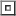<table>
<tr>
<td><br><table border=1>
<tr>
<td></td>
</tr>
</table>
</td>
</tr>
<tr>
</tr>
</table>
